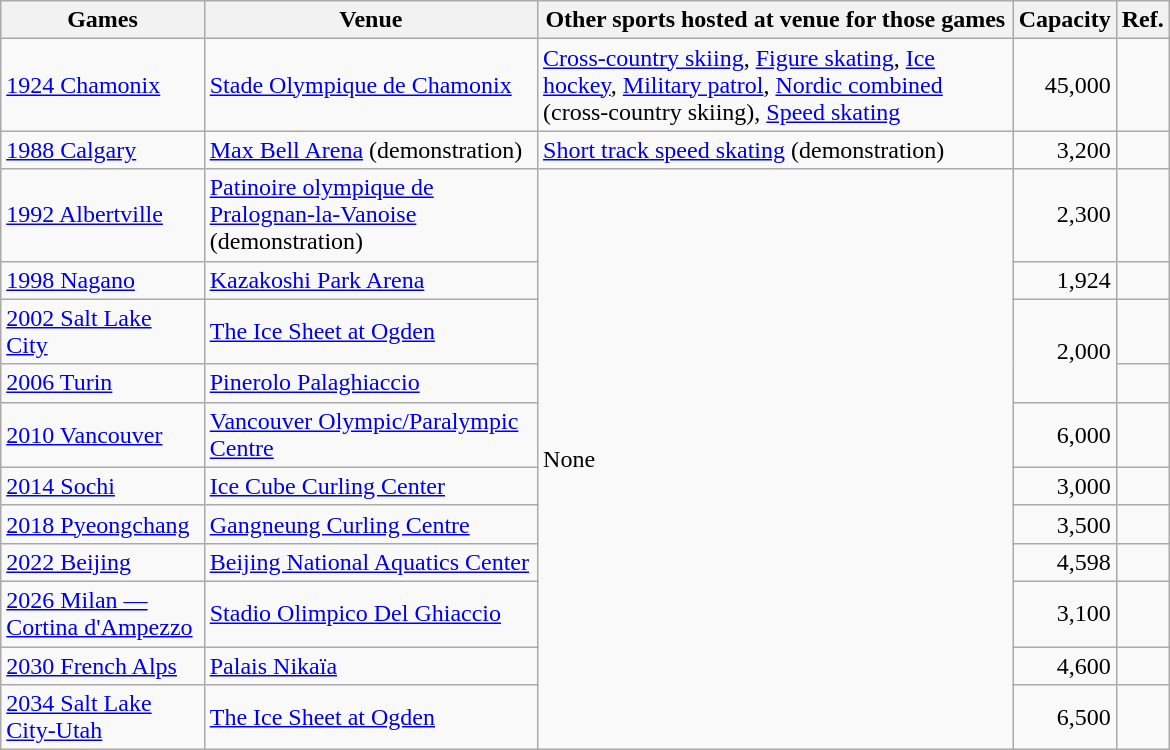<table class="wikitable sortable" style="width:780px;">
<tr>
<th>Games</th>
<th>Venue</th>
<th>Other sports hosted at venue for those games</th>
<th>Capacity</th>
<th>Ref.</th>
</tr>
<tr>
<td><a href='#'>1924 Chamonix</a></td>
<td><a href='#'>Stade Olympique de Chamonix</a></td>
<td><a href='#'>Cross-country skiing</a>, <a href='#'>Figure skating</a>, <a href='#'>Ice hockey</a>, <a href='#'>Military patrol</a>, <a href='#'>Nordic combined</a> (cross-country skiing), <a href='#'>Speed skating</a></td>
<td style="text-align:right;">45,000</td>
<td align=center></td>
</tr>
<tr>
<td><a href='#'>1988 Calgary</a></td>
<td><a href='#'>Max Bell Arena</a> (demonstration)</td>
<td><a href='#'>Short track speed skating</a> (demonstration)</td>
<td style="text-align:right;">3,200</td>
<td align=center></td>
</tr>
<tr>
<td><a href='#'>1992 Albertville</a></td>
<td><a href='#'>Patinoire olympique de Pralognan-la-Vanoise</a> (demonstration)</td>
<td rowspan=11>None</td>
<td style="text-align:right;">2,300</td>
<td align=center></td>
</tr>
<tr>
<td><a href='#'>1998 Nagano</a></td>
<td><a href='#'>Kazakoshi Park Arena</a></td>
<td style="text-align:right;">1,924</td>
<td align=center></td>
</tr>
<tr>
<td><a href='#'>2002 Salt Lake City</a></td>
<td><a href='#'>The Ice Sheet at Ogden</a></td>
<td rowspan=2 style="text-align:right;">2,000</td>
<td align=center></td>
</tr>
<tr>
<td><a href='#'>2006 Turin</a></td>
<td><a href='#'>Pinerolo Palaghiaccio</a></td>
<td align=center></td>
</tr>
<tr>
<td><a href='#'>2010 Vancouver</a></td>
<td><a href='#'>Vancouver Olympic/Paralympic Centre</a></td>
<td style="text-align:right;">6,000</td>
<td align=center></td>
</tr>
<tr>
<td><a href='#'>2014 Sochi</a></td>
<td><a href='#'>Ice Cube Curling Center</a></td>
<td style="text-align:right;">3,000</td>
<td align=center></td>
</tr>
<tr>
<td><a href='#'>2018 Pyeongchang</a></td>
<td><a href='#'>Gangneung Curling Centre</a></td>
<td align=right>3,500</td>
<td align=center></td>
</tr>
<tr>
<td><a href='#'>2022 Beijing</a></td>
<td><a href='#'>Beijing National Aquatics Center</a></td>
<td align=right>4,598</td>
<td align=center></td>
</tr>
<tr>
<td><a href='#'>2026 Milan — Cortina d'Ampezzo</a></td>
<td><a href='#'>Stadio Olimpico Del Ghiaccio</a></td>
<td align=right>3,100</td>
<td align=center></td>
</tr>
<tr>
<td><a href='#'>2030 French Alps</a></td>
<td><a href='#'>Palais Nikaïa</a></td>
<td align=right>4,600</td>
<td align=center></td>
</tr>
<tr>
<td><a href='#'>2034 Salt Lake City-Utah</a></td>
<td><a href='#'>The Ice Sheet at Ogden</a></td>
<td align=right>6,500</td>
<td align=center></td>
</tr>
</table>
